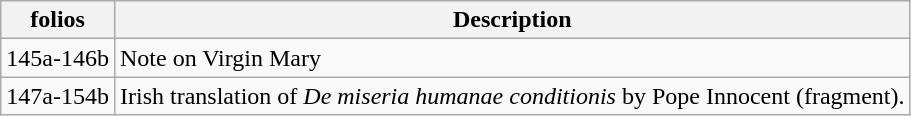<table class="wikitable">
<tr>
<th>folios</th>
<th>Description</th>
</tr>
<tr>
<td>145a-146b</td>
<td>Note on Virgin Mary</td>
</tr>
<tr>
<td>147a-154b</td>
<td>Irish translation of <em>De miseria humanae conditionis</em> by Pope Innocent (fragment).</td>
</tr>
</table>
